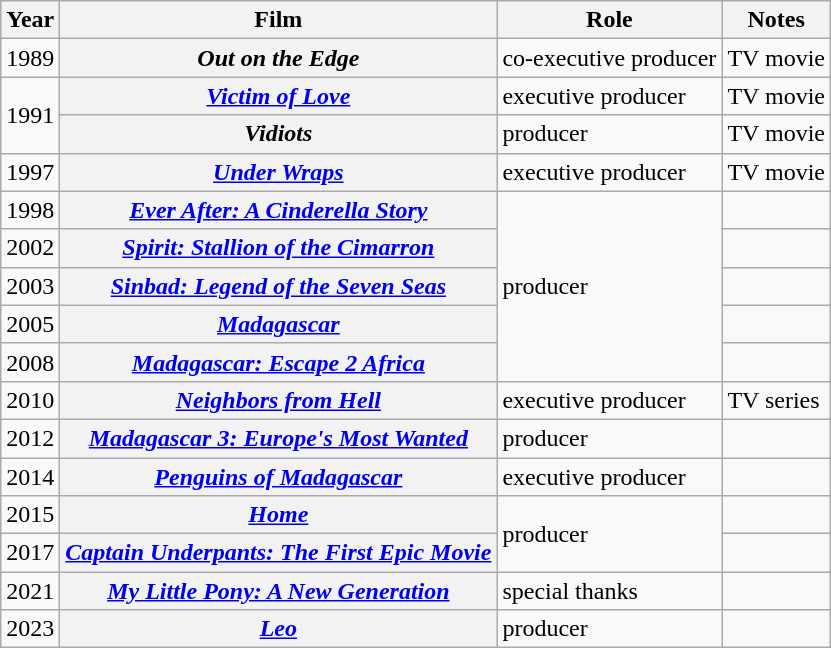<table class="wikitable plainrowheaders">
<tr>
<th scope="col">Year</th>
<th scope="col">Film</th>
<th scope="col">Role</th>
<th scope="col">Notes</th>
</tr>
<tr>
<td>1989</td>
<th scope="row"><em>Out on the Edge</em></th>
<td>co-executive producer</td>
<td>TV movie</td>
</tr>
<tr>
<td rowspan="2">1991</td>
<th scope="row"><em><a href='#'>Victim of Love</a></em></th>
<td>executive producer</td>
<td>TV movie</td>
</tr>
<tr>
<th scope="row"><em>Vidiots</em></th>
<td>producer</td>
<td>TV movie</td>
</tr>
<tr>
<td>1997</td>
<th scope="row"><em><a href='#'>Under Wraps</a></em></th>
<td>executive producer</td>
<td>TV movie</td>
</tr>
<tr>
<td>1998</td>
<th scope="row"><em><a href='#'>Ever After: A Cinderella Story</a></em></th>
<td rowspan="5">producer</td>
<td></td>
</tr>
<tr>
<td>2002</td>
<th scope="row"><em><a href='#'>Spirit: Stallion of the Cimarron</a></em></th>
<td></td>
</tr>
<tr>
<td>2003</td>
<th scope="row"><em><a href='#'>Sinbad: Legend of the Seven Seas</a></em></th>
<td></td>
</tr>
<tr>
<td>2005</td>
<th scope="row"><em><a href='#'>Madagascar</a></em></th>
<td></td>
</tr>
<tr>
<td>2008</td>
<th scope="row"><em><a href='#'>Madagascar: Escape 2 Africa</a></em></th>
<td></td>
</tr>
<tr>
<td>2010</td>
<th scope="row"><em><a href='#'>Neighbors from Hell</a></em></th>
<td>executive producer</td>
<td>TV series</td>
</tr>
<tr>
<td>2012</td>
<th scope="row"><em><a href='#'>Madagascar 3: Europe's Most Wanted</a></em></th>
<td>producer</td>
<td></td>
</tr>
<tr>
<td>2014</td>
<th scope="row"><em><a href='#'>Penguins of Madagascar</a></em></th>
<td>executive producer</td>
<td></td>
</tr>
<tr>
<td>2015</td>
<th scope="row"><em><a href='#'>Home</a></em></th>
<td rowspan="2">producer</td>
<td></td>
</tr>
<tr>
<td>2017</td>
<th scope="row"><em><a href='#'>Captain Underpants: The First Epic Movie</a></em></th>
<td></td>
</tr>
<tr>
<td>2021</td>
<th scope="row"><em><a href='#'>My Little Pony: A New Generation</a></em></th>
<td>special thanks</td>
<td></td>
</tr>
<tr>
<td>2023</td>
<th scope="row"><em><a href='#'>Leo</a></em></th>
<td>producer</td>
<td></td>
</tr>
</table>
